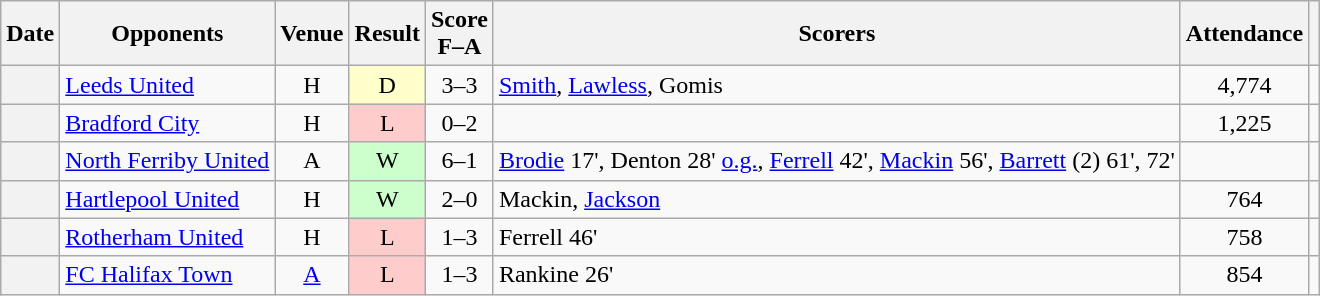<table class="wikitable plainrowheaders sortable" style="text-align:center;">
<tr>
<th scope="col">Date</th>
<th scope="col">Opponents</th>
<th scope="col">Venue</th>
<th scope="col">Result</th>
<th scope="col">Score<br>F–A</th>
<th scope="col" class="unsortable">Scorers</th>
<th scope="col">Attendance</th>
<th scope="col" class="unsortable"></th>
</tr>
<tr>
<th scope="row"></th>
<td style="text-align:left;"><a href='#'>Leeds United</a></td>
<td>H</td>
<td style=background-color:#FFFFCC>D</td>
<td>3–3</td>
<td style="text-align:left;"><a href='#'>Smith</a>, <a href='#'>Lawless</a>, Gomis</td>
<td>4,774</td>
<td></td>
</tr>
<tr>
<th scope="row"></th>
<td style="text-align:left;"><a href='#'>Bradford City</a></td>
<td>H</td>
<td style=background-color:#FFCCCC>L</td>
<td>0–2</td>
<td style="text-align:left;"></td>
<td>1,225</td>
<td></td>
</tr>
<tr>
<th scope="row"></th>
<td style="text-align:left;"><a href='#'>North Ferriby United</a></td>
<td>A</td>
<td style=background-color:#CCFFCC>W</td>
<td>6–1</td>
<td style="text-align:left;"><a href='#'>Brodie</a> 17', Denton 28' <a href='#'>o.g.</a>, <a href='#'>Ferrell</a> 42', <a href='#'>Mackin</a> 56', <a href='#'>Barrett</a> (2) 61', 72'</td>
<td></td>
<td></td>
</tr>
<tr>
<th scope="row"></th>
<td style="text-align:left;"><a href='#'>Hartlepool United</a></td>
<td>H</td>
<td style=background-color:#CCFFCC>W</td>
<td>2–0</td>
<td style="text-align:left;">Mackin, <a href='#'>Jackson</a></td>
<td>764</td>
<td></td>
</tr>
<tr>
<th scope="row"></th>
<td style="text-align:left;"><a href='#'>Rotherham United</a></td>
<td>H</td>
<td style=background-color:#FFCCCC>L</td>
<td>1–3</td>
<td style="text-align:left;">Ferrell 46'</td>
<td>758</td>
<td></td>
</tr>
<tr>
<th scope="row"></th>
<td style="text-align:left;"><a href='#'>FC Halifax Town</a></td>
<td><a href='#'>A</a></td>
<td style=background-color:#FFCCCC>L</td>
<td>1–3</td>
<td style="text-align:left;">Rankine 26'</td>
<td>854</td>
<td></td>
</tr>
</table>
